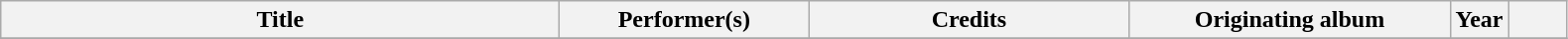<table class="wikitable sortable plainrowheaders" style="text-align:center;">
<tr>
<th scope="col" style="width:23em;">Title</th>
<th scope="col" style="width:10em;">Performer(s)</th>
<th scope="col" style="width:13em;" class="unsortable">Credits</th>
<th scope="col" style="width:13em;">Originating album</th>
<th scope="col" style="width:2em;">Year</th>
<th scope="col" style="width:2em;" class="unsortable"></th>
</tr>
<tr>
</tr>
</table>
